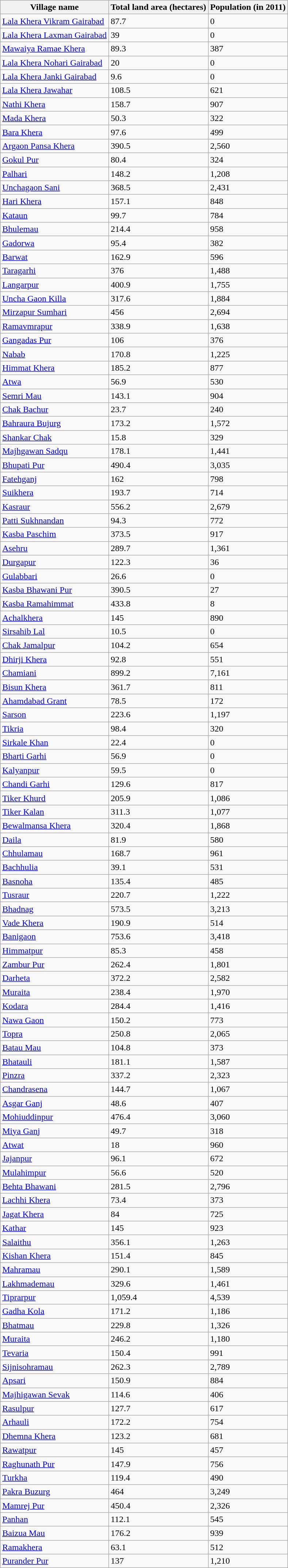<table class="wikitable sortable">
<tr>
<th>Village name</th>
<th>Total land area (hectares)</th>
<th>Population (in 2011)</th>
</tr>
<tr>
<td><a href='#'>Lala Khera Vikram Gairabad</a></td>
<td>87.7</td>
<td>0</td>
</tr>
<tr>
<td><a href='#'>Lala Khera Laxman Gairabad</a></td>
<td>39</td>
<td>0</td>
</tr>
<tr>
<td><a href='#'>Mawaiya Ramae Khera</a></td>
<td>89.3</td>
<td>387</td>
</tr>
<tr>
<td><a href='#'>Lala Khera Nohari Gairabad</a></td>
<td>20</td>
<td>0</td>
</tr>
<tr>
<td><a href='#'>Lala Khera Janki Gairabad</a></td>
<td>9.6</td>
<td>0</td>
</tr>
<tr>
<td><a href='#'>Lala Khera Jawahar</a></td>
<td>108.5</td>
<td>621</td>
</tr>
<tr>
<td><a href='#'>Nathi Khera</a></td>
<td>158.7</td>
<td>907</td>
</tr>
<tr>
<td><a href='#'>Mada Khera</a></td>
<td>50.3</td>
<td>322</td>
</tr>
<tr>
<td><a href='#'>Bara Khera</a></td>
<td>97.6</td>
<td>499</td>
</tr>
<tr>
<td><a href='#'>Argaon Pansa Khera</a></td>
<td>390.5</td>
<td>2,560</td>
</tr>
<tr>
<td><a href='#'>Gokul Pur</a></td>
<td>80.4</td>
<td>324</td>
</tr>
<tr>
<td><a href='#'>Palhari</a></td>
<td>148.2</td>
<td>1,208</td>
</tr>
<tr>
<td><a href='#'>Unchagaon Sani</a></td>
<td>368.5</td>
<td>2,431</td>
</tr>
<tr>
<td><a href='#'>Hari Khera</a></td>
<td>157.1</td>
<td>848</td>
</tr>
<tr>
<td><a href='#'>Kataun</a></td>
<td>99.7</td>
<td>784</td>
</tr>
<tr>
<td><a href='#'>Bhulemau</a></td>
<td>214.4</td>
<td>958</td>
</tr>
<tr>
<td><a href='#'>Gadorwa</a></td>
<td>95.4</td>
<td>382</td>
</tr>
<tr>
<td><a href='#'>Barwat</a></td>
<td>162.9</td>
<td>596</td>
</tr>
<tr>
<td><a href='#'>Taragarhi</a></td>
<td>376</td>
<td>1,488</td>
</tr>
<tr>
<td><a href='#'>Langarpur</a></td>
<td>400.9</td>
<td>1,755</td>
</tr>
<tr>
<td><a href='#'>Uncha Gaon Killa</a></td>
<td>317.6</td>
<td>1,884</td>
</tr>
<tr>
<td><a href='#'>Mirzapur Sumhari</a></td>
<td>456</td>
<td>2,694</td>
</tr>
<tr>
<td><a href='#'>Ramavmrapur</a></td>
<td>338.9</td>
<td>1,638</td>
</tr>
<tr>
<td><a href='#'>Gangadas Pur</a></td>
<td>106</td>
<td>376</td>
</tr>
<tr>
<td><a href='#'>Nabab</a></td>
<td>170.8</td>
<td>1,225</td>
</tr>
<tr>
<td><a href='#'>Himmat Khera</a></td>
<td>185.2</td>
<td>877</td>
</tr>
<tr>
<td><a href='#'>Atwa</a></td>
<td>56.9</td>
<td>530</td>
</tr>
<tr>
<td><a href='#'>Semri Mau</a></td>
<td>143.1</td>
<td>904</td>
</tr>
<tr>
<td><a href='#'>Chak Bachur</a></td>
<td>23.7</td>
<td>240</td>
</tr>
<tr>
<td><a href='#'>Bahraura Bujurg</a></td>
<td>173.2</td>
<td>1,572</td>
</tr>
<tr>
<td><a href='#'>Shankar Chak</a></td>
<td>15.8</td>
<td>329</td>
</tr>
<tr>
<td><a href='#'>Majhgawan Sadqu</a></td>
<td>178.1</td>
<td>1,441</td>
</tr>
<tr>
<td><a href='#'>Bhupati Pur</a></td>
<td>490.4</td>
<td>3,035</td>
</tr>
<tr>
<td><a href='#'>Fatehganj</a></td>
<td>162</td>
<td>798</td>
</tr>
<tr>
<td><a href='#'>Suikhera</a></td>
<td>193.7</td>
<td>714</td>
</tr>
<tr>
<td><a href='#'>Kasraur</a></td>
<td>556.2</td>
<td>2,679</td>
</tr>
<tr>
<td><a href='#'>Patti Sukhnandan</a></td>
<td>94.3</td>
<td>772</td>
</tr>
<tr>
<td><a href='#'>Kasba Paschim</a></td>
<td>373.5</td>
<td>917</td>
</tr>
<tr>
<td><a href='#'>Asehru</a></td>
<td>289.7</td>
<td>1,361</td>
</tr>
<tr>
<td><a href='#'>Durgapur</a></td>
<td>122.3</td>
<td>36</td>
</tr>
<tr>
<td><a href='#'>Gulabbari</a></td>
<td>26.6</td>
<td>0</td>
</tr>
<tr>
<td><a href='#'>Kasba Bhawani Pur</a></td>
<td>390.5</td>
<td>27</td>
</tr>
<tr>
<td><a href='#'>Kasba Ramahimmat</a></td>
<td>433.8</td>
<td>8</td>
</tr>
<tr>
<td><a href='#'>Achalkhera</a></td>
<td>145</td>
<td>890</td>
</tr>
<tr>
<td><a href='#'>Sirsahib Lal</a></td>
<td>10.5</td>
<td>0</td>
</tr>
<tr>
<td><a href='#'>Chak Jamalpur</a></td>
<td>104.2</td>
<td>654</td>
</tr>
<tr>
<td><a href='#'>Dhirji Khera</a></td>
<td>92.8</td>
<td>551</td>
</tr>
<tr>
<td><a href='#'>Chamiani</a></td>
<td>899.2</td>
<td>7,161</td>
</tr>
<tr>
<td><a href='#'>Bisun Khera</a></td>
<td>361.7</td>
<td>811</td>
</tr>
<tr>
<td><a href='#'>Ahamdabad Grant</a></td>
<td>78.5</td>
<td>172</td>
</tr>
<tr>
<td><a href='#'>Sarson</a></td>
<td>223.6</td>
<td>1,197</td>
</tr>
<tr>
<td><a href='#'>Tikria</a></td>
<td>98.4</td>
<td>320</td>
</tr>
<tr>
<td><a href='#'>Sirkale Khan</a></td>
<td>22.4</td>
<td>0</td>
</tr>
<tr>
<td><a href='#'>Bharti Garhi</a></td>
<td>56.9</td>
<td>0</td>
</tr>
<tr>
<td><a href='#'>Kalyanpur</a></td>
<td>59.5</td>
<td>0</td>
</tr>
<tr>
<td><a href='#'>Chandi Garhi</a></td>
<td>129.6</td>
<td>817</td>
</tr>
<tr>
<td><a href='#'>Tiker Khurd</a></td>
<td>205.9</td>
<td>1,086</td>
</tr>
<tr>
<td><a href='#'>Tiker Kalan</a></td>
<td>311.3</td>
<td>1,077</td>
</tr>
<tr>
<td><a href='#'>Bewalmansa Khera</a></td>
<td>320.4</td>
<td>1,868</td>
</tr>
<tr>
<td><a href='#'>Daila</a></td>
<td>81.9</td>
<td>580</td>
</tr>
<tr>
<td><a href='#'>Chhulamau</a></td>
<td>168.7</td>
<td>961</td>
</tr>
<tr>
<td><a href='#'>Bachhulia</a></td>
<td>39.1</td>
<td>531</td>
</tr>
<tr>
<td><a href='#'>Basnoha</a></td>
<td>135.4</td>
<td>485</td>
</tr>
<tr>
<td><a href='#'>Tusraur</a></td>
<td>220.7</td>
<td>1,222</td>
</tr>
<tr>
<td><a href='#'>Bhadnag</a></td>
<td>573.5</td>
<td>3,213</td>
</tr>
<tr>
<td><a href='#'>Vade Khera</a></td>
<td>190.9</td>
<td>514</td>
</tr>
<tr>
<td><a href='#'>Banigaon</a></td>
<td>753.6</td>
<td>3,418</td>
</tr>
<tr>
<td><a href='#'>Himmatpur</a></td>
<td>85.3</td>
<td>458</td>
</tr>
<tr>
<td><a href='#'>Zambur Pur</a></td>
<td>262.4</td>
<td>1,801</td>
</tr>
<tr>
<td><a href='#'>Darheta</a></td>
<td>372.2</td>
<td>2,582</td>
</tr>
<tr>
<td><a href='#'>Muraita</a></td>
<td>238.4</td>
<td>1,970</td>
</tr>
<tr>
<td><a href='#'>Kodara</a></td>
<td>284.4</td>
<td>1,416</td>
</tr>
<tr>
<td><a href='#'>Nawa Gaon</a></td>
<td>150.2</td>
<td>773</td>
</tr>
<tr>
<td><a href='#'>Topra</a></td>
<td>250.8</td>
<td>2,065</td>
</tr>
<tr>
<td><a href='#'>Batau Mau</a></td>
<td>104.8</td>
<td>373</td>
</tr>
<tr>
<td><a href='#'>Bhatauli</a></td>
<td>181.1</td>
<td>1,587</td>
</tr>
<tr>
<td><a href='#'>Pinzra</a></td>
<td>337.2</td>
<td>2,323</td>
</tr>
<tr>
<td><a href='#'>Chandrasena</a></td>
<td>144.7</td>
<td>1,067</td>
</tr>
<tr>
<td><a href='#'>Asgar Ganj</a></td>
<td>48.6</td>
<td>407</td>
</tr>
<tr>
<td><a href='#'>Mohiuddinpur</a></td>
<td>476.4</td>
<td>3,060</td>
</tr>
<tr>
<td><a href='#'>Miya Ganj</a></td>
<td>49.7</td>
<td>318</td>
</tr>
<tr>
<td><a href='#'>Atwat</a></td>
<td>18</td>
<td>960</td>
</tr>
<tr>
<td><a href='#'>Jajanpur</a></td>
<td>96.1</td>
<td>672</td>
</tr>
<tr>
<td><a href='#'>Mulahimpur</a></td>
<td>56.6</td>
<td>520</td>
</tr>
<tr>
<td><a href='#'>Behta Bhawani</a></td>
<td>281.5</td>
<td>2,796</td>
</tr>
<tr>
<td><a href='#'>Lachhi Khera</a></td>
<td>73.4</td>
<td>373</td>
</tr>
<tr>
<td><a href='#'>Jagat Khera</a></td>
<td>84</td>
<td>725</td>
</tr>
<tr>
<td><a href='#'>Kathar</a></td>
<td>145</td>
<td>923</td>
</tr>
<tr>
<td><a href='#'>Salaithu</a></td>
<td>356.1</td>
<td>1,263</td>
</tr>
<tr>
<td><a href='#'>Kishan Khera</a></td>
<td>151.4</td>
<td>845</td>
</tr>
<tr>
<td><a href='#'>Mahramau</a></td>
<td>290.1</td>
<td>1,589</td>
</tr>
<tr>
<td><a href='#'>Lakhmademau</a></td>
<td>329.6</td>
<td>1,461</td>
</tr>
<tr>
<td><a href='#'>Tiprarpur</a></td>
<td>1,059.4</td>
<td>4,539</td>
</tr>
<tr>
<td><a href='#'>Gadha Kola</a></td>
<td>171.2</td>
<td>1,186</td>
</tr>
<tr>
<td><a href='#'>Bhatmau</a></td>
<td>229.8</td>
<td>1,326</td>
</tr>
<tr>
<td><a href='#'>Muraita</a></td>
<td>246.2</td>
<td>1,180</td>
</tr>
<tr>
<td><a href='#'>Tevaria</a></td>
<td>150.4</td>
<td>991</td>
</tr>
<tr>
<td><a href='#'>Sijnisohramau</a></td>
<td>262.3</td>
<td>2,789</td>
</tr>
<tr>
<td><a href='#'>Apsari</a></td>
<td>150.9</td>
<td>884</td>
</tr>
<tr>
<td><a href='#'>Majhigawan Sevak</a></td>
<td>114.6</td>
<td>406</td>
</tr>
<tr>
<td><a href='#'>Rasulpur</a></td>
<td>127.7</td>
<td>617</td>
</tr>
<tr>
<td><a href='#'>Arhauli</a></td>
<td>172.2</td>
<td>754</td>
</tr>
<tr>
<td><a href='#'>Dhemna Khera</a></td>
<td>123.2</td>
<td>681</td>
</tr>
<tr>
<td><a href='#'>Rawatpur</a></td>
<td>145</td>
<td>457</td>
</tr>
<tr>
<td><a href='#'>Raghunath Pur</a></td>
<td>147.9</td>
<td>756</td>
</tr>
<tr>
<td><a href='#'>Turkha</a></td>
<td>119.4</td>
<td>490</td>
</tr>
<tr>
<td><a href='#'>Pakra Buzurg</a></td>
<td>464</td>
<td>3,249</td>
</tr>
<tr>
<td><a href='#'>Mamrej Pur</a></td>
<td>450.4</td>
<td>2,326</td>
</tr>
<tr>
<td><a href='#'>Panhan</a></td>
<td>112.1</td>
<td>545</td>
</tr>
<tr>
<td><a href='#'>Baizua Mau</a></td>
<td>176.2</td>
<td>939</td>
</tr>
<tr>
<td><a href='#'>Ramakhera</a></td>
<td>63.1</td>
<td>512</td>
</tr>
<tr>
<td><a href='#'>Purander Pur</a></td>
<td>137</td>
<td>1,210</td>
</tr>
</table>
